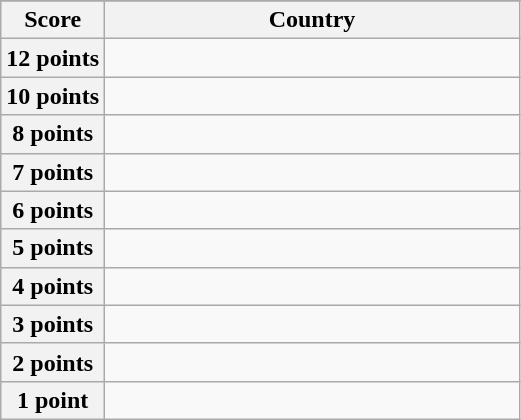<table class="wikitable">
<tr>
</tr>
<tr>
<th scope="col" width="20%">Score</th>
<th scope="col">Country</th>
</tr>
<tr>
<th scope="row">12 points</th>
<td></td>
</tr>
<tr>
<th scope="row">10 points</th>
<td></td>
</tr>
<tr>
<th scope="row">8 points</th>
<td></td>
</tr>
<tr>
<th scope="row">7 points</th>
<td></td>
</tr>
<tr>
<th scope="row">6 points</th>
<td></td>
</tr>
<tr>
<th scope="row">5 points</th>
<td></td>
</tr>
<tr>
<th scope="row">4 points</th>
<td></td>
</tr>
<tr>
<th scope="row">3 points</th>
<td></td>
</tr>
<tr>
<th scope="row">2 points</th>
<td></td>
</tr>
<tr>
<th scope="row">1 point</th>
<td></td>
</tr>
</table>
